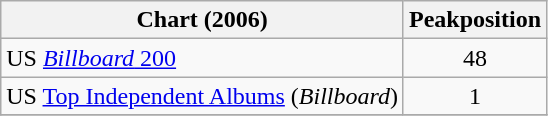<table class="wikitable sortable plainrowheaders" style="text-align:center">
<tr>
<th>Chart (2006)</th>
<th>Peakposition</th>
</tr>
<tr>
<td align="left">US <a href='#'><em>Billboard</em> 200</a></td>
<td>48</td>
</tr>
<tr>
<td align="left">US <a href='#'>Top Independent Albums</a> (<em>Billboard</em>)</td>
<td>1</td>
</tr>
<tr>
</tr>
</table>
